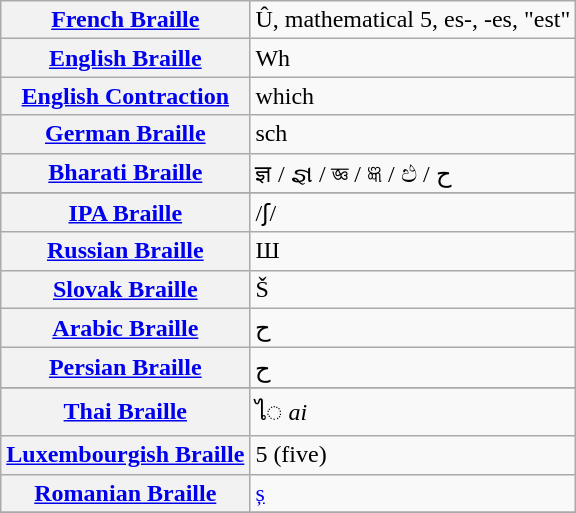<table class="wikitable">
<tr>
<th align=left><a href='#'>French Braille</a></th>
<td>Û, mathematical 5, es-, -es, "est"</td>
</tr>
<tr>
<th align=left><a href='#'>English Braille</a></th>
<td>Wh</td>
</tr>
<tr>
<th align=left><a href='#'>English Contraction</a></th>
<td>which</td>
</tr>
<tr>
<th align=left><a href='#'>German Braille</a></th>
<td>sch</td>
</tr>
<tr>
<th align=left><a href='#'>Bharati Braille</a></th>
<td>ज्ञ / જ્ઞ / জ্ঞ / ଜ୍ଞ / ඵ / ح ‎</td>
</tr>
<tr>
</tr>
<tr>
<th align=left><a href='#'>IPA Braille</a></th>
<td>/ʃ/</td>
</tr>
<tr>
<th align=left><a href='#'>Russian Braille</a></th>
<td>Ш</td>
</tr>
<tr>
<th align=left><a href='#'>Slovak Braille</a></th>
<td>Š</td>
</tr>
<tr>
<th align=left><a href='#'>Arabic Braille</a></th>
<td>ح</td>
</tr>
<tr>
<th align=left><a href='#'>Persian Braille</a></th>
<td>ح</td>
</tr>
<tr>
</tr>
<tr>
<th align=left><a href='#'>Thai Braille</a></th>
<td>ไ◌ <em>ai</em></td>
</tr>
<tr>
<th align=left><a href='#'>Luxembourgish Braille</a></th>
<td>5 (five)</td>
</tr>
<tr>
<th align=left><a href='#'>Romanian Braille</a></th>
<td><a href='#'>ș</a></td>
</tr>
<tr>
</tr>
</table>
